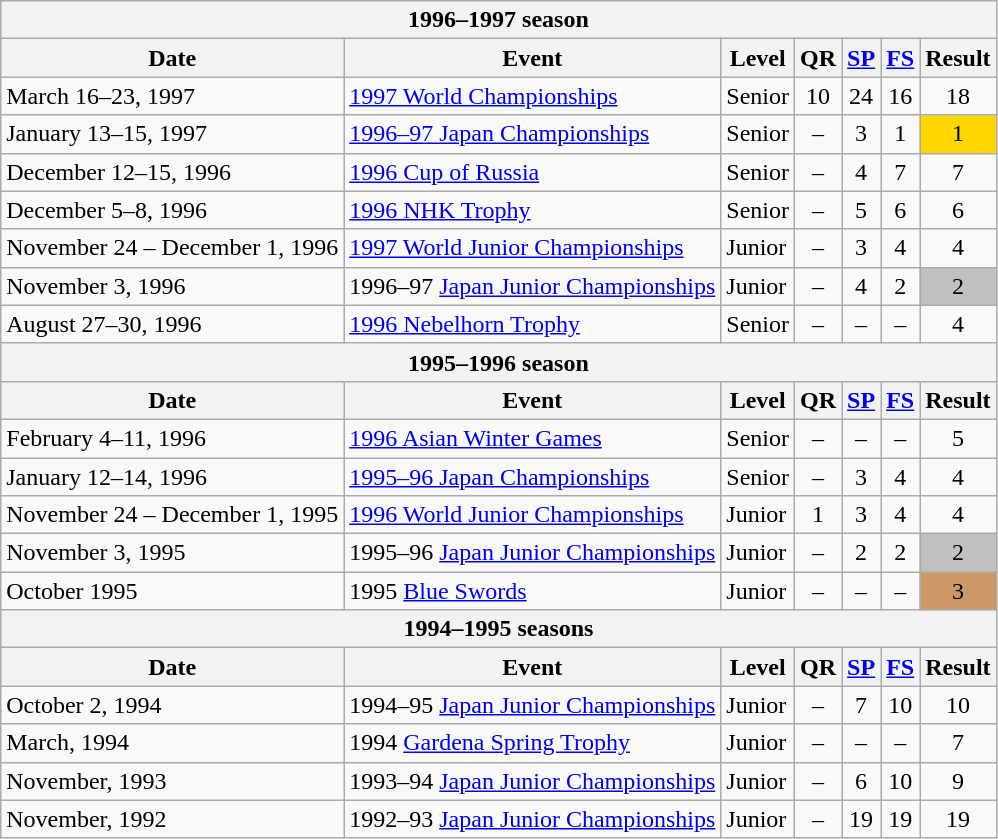<table class="wikitable">
<tr>
<th colspan="7">1996–1997 season</th>
</tr>
<tr>
<th>Date</th>
<th>Event</th>
<th>Level</th>
<th>QR</th>
<th><a href='#'>SP</a></th>
<th><a href='#'>FS</a></th>
<th>Result</th>
</tr>
<tr>
<td>March 16–23, 1997</td>
<td><a href='#'>1997 World Championships</a></td>
<td>Senior</td>
<td align="center">10</td>
<td align="center">24</td>
<td align="center">16</td>
<td align="center">18</td>
</tr>
<tr>
<td>January 13–15, 1997</td>
<td><a href='#'>1996–97 Japan Championships</a></td>
<td>Senior</td>
<td align="center">–</td>
<td align="center">3</td>
<td align="center">1</td>
<td align="center" bgcolor="gold">1</td>
</tr>
<tr>
<td>December 12–15, 1996</td>
<td><a href='#'>1996 Cup of Russia</a></td>
<td>Senior</td>
<td align="center">–</td>
<td align="center">4</td>
<td align="center">7</td>
<td align="center">7</td>
</tr>
<tr>
<td>December 5–8, 1996</td>
<td><a href='#'>1996 NHK Trophy</a></td>
<td>Senior</td>
<td align="center">–</td>
<td align="center">5</td>
<td align="center">6</td>
<td align="center">6</td>
</tr>
<tr>
<td>November 24 – December 1, 1996</td>
<td><a href='#'>1997 World Junior Championships</a></td>
<td>Junior</td>
<td align="center">–</td>
<td align="center">3</td>
<td align="center">4</td>
<td align="center">4</td>
</tr>
<tr>
<td>November 3, 1996</td>
<td>1996–97 <a href='#'>Japan Junior Championships</a></td>
<td>Junior</td>
<td align="center">–</td>
<td align="center">4</td>
<td align="center">2</td>
<td align="center" bgcolor="silver">2</td>
</tr>
<tr>
<td>August 27–30, 1996</td>
<td><a href='#'>1996 Nebelhorn Trophy</a></td>
<td>Senior</td>
<td align="center">–</td>
<td align="center">–</td>
<td align="center">–</td>
<td align="center">4</td>
</tr>
<tr>
<th colspan="7">1995–1996 season</th>
</tr>
<tr>
<th>Date</th>
<th>Event</th>
<th>Level</th>
<th>QR</th>
<th><a href='#'>SP</a></th>
<th><a href='#'>FS</a></th>
<th>Result</th>
</tr>
<tr>
<td>February 4–11, 1996</td>
<td><a href='#'>1996 Asian Winter Games</a></td>
<td>Senior</td>
<td align="center">–</td>
<td align="center">–</td>
<td align="center">–</td>
<td align="center">5</td>
</tr>
<tr>
<td>January 12–14, 1996</td>
<td><a href='#'>1995–96 Japan Championships</a></td>
<td>Senior</td>
<td align="center">–</td>
<td align="center">3</td>
<td align="center">4</td>
<td align="center">4</td>
</tr>
<tr>
<td>November 24 – December 1, 1995</td>
<td><a href='#'>1996 World Junior Championships</a></td>
<td>Junior</td>
<td align="center">1</td>
<td align="center">3</td>
<td align="center">4</td>
<td align="center">4</td>
</tr>
<tr>
<td>November 3, 1995</td>
<td>1995–96 <a href='#'>Japan Junior Championships</a></td>
<td>Junior</td>
<td align="center">–</td>
<td align="center">2</td>
<td align="center">2</td>
<td align="center" bgcolor="silver">2</td>
</tr>
<tr>
<td>October 1995</td>
<td>1995 <a href='#'>Blue Swords</a></td>
<td>Junior</td>
<td align="center">–</td>
<td align="center">–</td>
<td align="center">–</td>
<td align="center" bgcolor="cc9966">3</td>
</tr>
<tr>
<th colspan="7">1994–1995 seasons</th>
</tr>
<tr>
<th>Date</th>
<th>Event</th>
<th>Level</th>
<th>QR</th>
<th><a href='#'>SP</a></th>
<th><a href='#'>FS</a></th>
<th>Result</th>
</tr>
<tr>
<td>October 2, 1994</td>
<td>1994–95 <a href='#'>Japan Junior Championships</a></td>
<td>Junior</td>
<td align="center">–</td>
<td align="center">7</td>
<td align="center">10</td>
<td align="center">10</td>
</tr>
<tr>
<td>March, 1994</td>
<td>1994 <a href='#'>Gardena Spring Trophy</a></td>
<td>Junior</td>
<td align="center">–</td>
<td align="center">–</td>
<td align="center">–</td>
<td align="center">7</td>
</tr>
<tr>
<td>November, 1993</td>
<td>1993–94 <a href='#'>Japan Junior Championships</a></td>
<td>Junior</td>
<td align="center">–</td>
<td align="center">6</td>
<td align="center">10</td>
<td align="center">9</td>
</tr>
<tr>
<td>November, 1992</td>
<td>1992–93 <a href='#'>Japan Junior Championships</a></td>
<td>Junior</td>
<td align="center">–</td>
<td align="center">19</td>
<td align="center">19</td>
<td align="center">19</td>
</tr>
</table>
